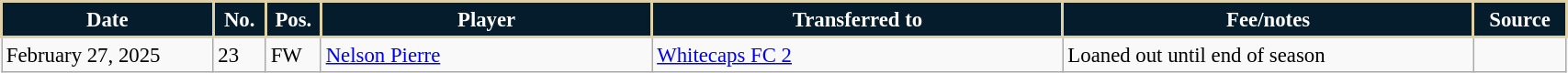<table class="wikitable sortable" style="width:90%; text-align:center; font-size:95%; text-align:left;">
<tr>
<th style="background:#041C2C; color:#FFFFFF; border:2px solid #DFD1A7; width:125px;">Date</th>
<th style="background:#041C2C; color:#FFFFFF; border:2px solid #DFD1A7; width:25px;">No.</th>
<th style="background:#041C2C; color:#FFFFFF; border:2px solid #DFD1A7; width:25px;">Pos.</th>
<th style="background:#041C2C; color:#FFFFFF; border:2px solid #DFD1A7; width:200px;">Player</th>
<th style="background:#041C2C; color:#FFFFFF; border:2px solid #DFD1A7; width:250px;">Transferred to</th>
<th style="background:#041C2C; color:#FFFFFF; border:2px solid #DFD1A7; width:250px;">Fee/notes</th>
<th style="background:#041C2C; color:#FFFFFF; border:2px solid #DFD1A7; width:50px;">Source</th>
</tr>
<tr>
<td>February 27, 2025</td>
<td>23</td>
<td>FW</td>
<td> <a href='#'>Nelson Pierre</a></td>
<td> <a href='#'>Whitecaps FC 2</a></td>
<td>Loaned out until end of season</td>
<td></td>
</tr>
</table>
